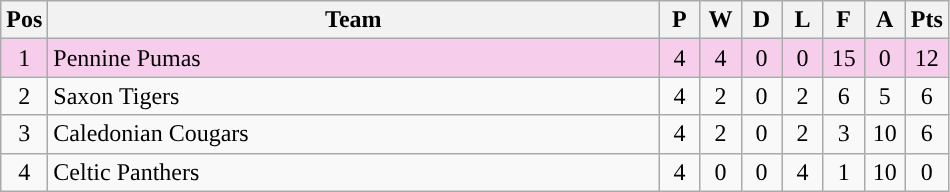<table class="wikitable" style="text-align:centre;">
<tr>
<th width=20>Pos</th>
<th width=400>Team</th>
<th width=20>P</th>
<th width=20>W</th>
<th width=20>D</th>
<th width=20>L</th>
<th width=20>F</th>
<th width=20>A</th>
<th width=20>Pts</th>
</tr>
<tr align=center style="background: #F6CEEC;">
<td>1</td>
<td align="left">Pennine Pumas</td>
<td>4</td>
<td>4</td>
<td>0</td>
<td>0</td>
<td>15</td>
<td>0</td>
<td>12</td>
</tr>
<tr align=center>
<td>2</td>
<td align="left">Saxon Tigers</td>
<td>4</td>
<td>2</td>
<td>0</td>
<td>2</td>
<td>6</td>
<td>5</td>
<td>6</td>
</tr>
<tr align=center>
<td>3</td>
<td align="left">Caledonian Cougars</td>
<td>4</td>
<td>2</td>
<td>0</td>
<td>2</td>
<td>3</td>
<td>10</td>
<td>6</td>
</tr>
<tr align=center>
<td>4</td>
<td align="left">Celtic Panthers</td>
<td>4</td>
<td>0</td>
<td>0</td>
<td>4</td>
<td>1</td>
<td>10</td>
<td>0</td>
</tr>
</table>
